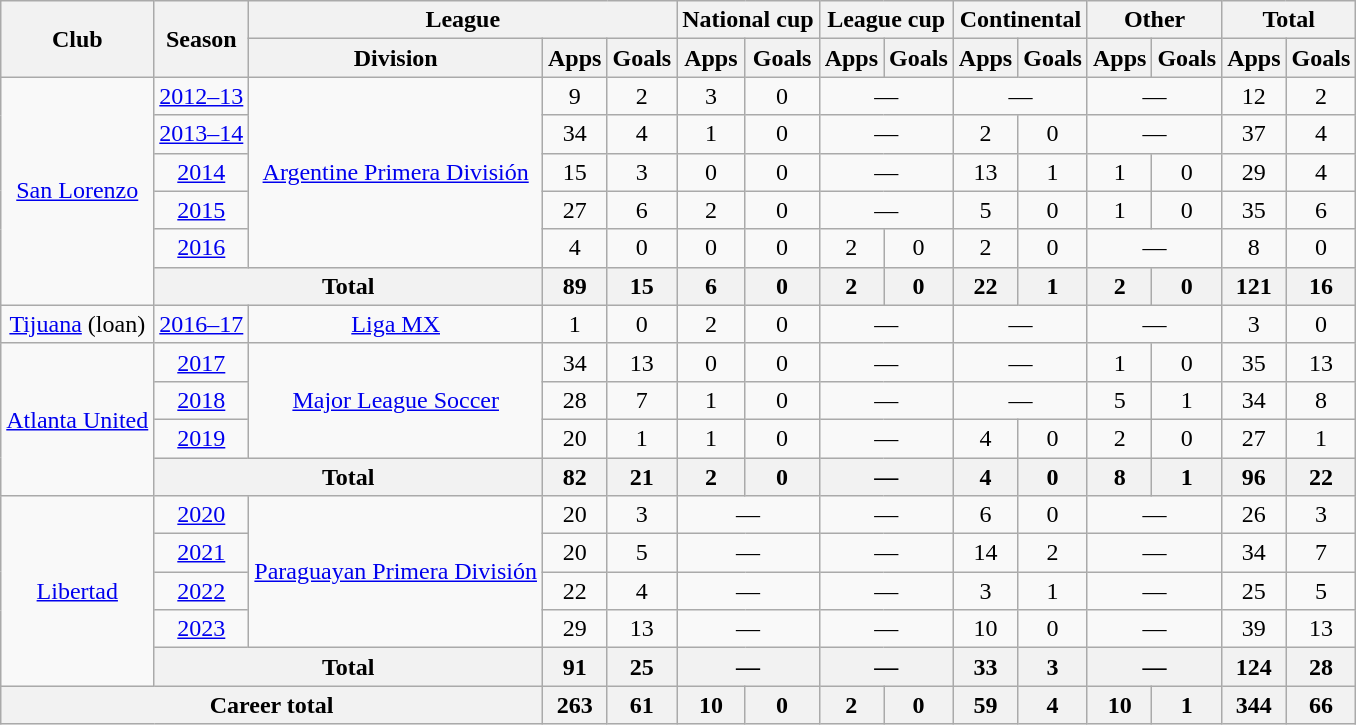<table class="wikitable" style="text-align:center">
<tr>
<th rowspan="2">Club</th>
<th rowspan="2">Season</th>
<th colspan="3">League</th>
<th colspan="2">National cup</th>
<th colspan="2">League cup</th>
<th colspan="2">Continental</th>
<th colspan="2">Other</th>
<th colspan="2">Total</th>
</tr>
<tr>
<th>Division</th>
<th>Apps</th>
<th>Goals</th>
<th>Apps</th>
<th>Goals</th>
<th>Apps</th>
<th>Goals</th>
<th>Apps</th>
<th>Goals</th>
<th>Apps</th>
<th>Goals</th>
<th>Apps</th>
<th>Goals</th>
</tr>
<tr>
<td rowspan="6"><a href='#'>San Lorenzo</a></td>
<td><a href='#'>2012–13</a></td>
<td rowspan="5"><a href='#'>Argentine Primera División</a></td>
<td>9</td>
<td>2</td>
<td>3</td>
<td>0</td>
<td colspan="2">—</td>
<td colspan="2">—</td>
<td colspan="2">—</td>
<td>12</td>
<td>2</td>
</tr>
<tr>
<td><a href='#'>2013–14</a></td>
<td>34</td>
<td>4</td>
<td>1</td>
<td>0</td>
<td colspan="2">—</td>
<td>2</td>
<td>0</td>
<td colspan="2">—</td>
<td>37</td>
<td>4</td>
</tr>
<tr>
<td><a href='#'>2014</a></td>
<td>15</td>
<td>3</td>
<td>0</td>
<td>0</td>
<td colspan="2">—</td>
<td>13</td>
<td>1</td>
<td>1</td>
<td>0</td>
<td>29</td>
<td>4</td>
</tr>
<tr>
<td><a href='#'>2015</a></td>
<td>27</td>
<td>6</td>
<td>2</td>
<td>0</td>
<td colspan="2">—</td>
<td>5</td>
<td>0</td>
<td>1</td>
<td>0</td>
<td>35</td>
<td>6</td>
</tr>
<tr>
<td><a href='#'>2016</a></td>
<td>4</td>
<td>0</td>
<td>0</td>
<td>0</td>
<td>2</td>
<td>0</td>
<td>2</td>
<td>0</td>
<td colspan="2">—</td>
<td>8</td>
<td>0</td>
</tr>
<tr>
<th colspan="2">Total</th>
<th>89</th>
<th>15</th>
<th>6</th>
<th>0</th>
<th>2</th>
<th>0</th>
<th>22</th>
<th>1</th>
<th>2</th>
<th>0</th>
<th>121</th>
<th>16</th>
</tr>
<tr>
<td><a href='#'>Tijuana</a> (loan)</td>
<td><a href='#'>2016–17</a></td>
<td><a href='#'>Liga MX</a></td>
<td>1</td>
<td>0</td>
<td>2</td>
<td>0</td>
<td colspan="2">—</td>
<td colspan="2">—</td>
<td colspan="2">—</td>
<td>3</td>
<td>0</td>
</tr>
<tr>
<td rowspan="4"><a href='#'>Atlanta United</a></td>
<td><a href='#'>2017</a></td>
<td rowspan="3"><a href='#'>Major League Soccer</a></td>
<td>34</td>
<td>13</td>
<td>0</td>
<td>0</td>
<td colspan="2">—</td>
<td colspan="2">—</td>
<td>1</td>
<td>0</td>
<td>35</td>
<td>13</td>
</tr>
<tr>
<td><a href='#'>2018</a></td>
<td>28</td>
<td>7</td>
<td>1</td>
<td>0</td>
<td colspan="2">—</td>
<td colspan="2">—</td>
<td>5</td>
<td>1</td>
<td>34</td>
<td>8</td>
</tr>
<tr>
<td><a href='#'>2019</a></td>
<td>20</td>
<td>1</td>
<td>1</td>
<td>0</td>
<td colspan="2">—</td>
<td>4</td>
<td>0</td>
<td>2</td>
<td>0</td>
<td>27</td>
<td>1</td>
</tr>
<tr>
<th colspan="2">Total</th>
<th>82</th>
<th>21</th>
<th>2</th>
<th>0</th>
<th colspan="2">—</th>
<th>4</th>
<th>0</th>
<th>8</th>
<th>1</th>
<th>96</th>
<th>22</th>
</tr>
<tr>
<td rowspan="5"><a href='#'>Libertad</a></td>
<td><a href='#'>2020</a></td>
<td rowspan="4"><a href='#'>Paraguayan Primera División</a></td>
<td>20</td>
<td>3</td>
<td colspan="2">—</td>
<td colspan="2">—</td>
<td>6</td>
<td>0</td>
<td colspan="2">—</td>
<td>26</td>
<td>3</td>
</tr>
<tr>
<td><a href='#'>2021</a></td>
<td>20</td>
<td>5</td>
<td colspan="2">—</td>
<td colspan="2">—</td>
<td>14</td>
<td>2</td>
<td colspan="2">—</td>
<td>34</td>
<td>7</td>
</tr>
<tr>
<td><a href='#'>2022</a></td>
<td>22</td>
<td>4</td>
<td colspan="2">—</td>
<td colspan="2">—</td>
<td>3</td>
<td>1</td>
<td colspan="2">—</td>
<td>25</td>
<td>5</td>
</tr>
<tr>
<td><a href='#'>2023</a></td>
<td>29</td>
<td>13</td>
<td colspan="2">—</td>
<td colspan="2">—</td>
<td>10</td>
<td>0</td>
<td colspan="2">—</td>
<td>39</td>
<td>13</td>
</tr>
<tr>
<th colspan="2">Total</th>
<th>91</th>
<th>25</th>
<th colspan="2">—</th>
<th colspan="2">—</th>
<th>33</th>
<th>3</th>
<th colspan="2">—</th>
<th>124</th>
<th>28</th>
</tr>
<tr>
<th colspan="3">Career total</th>
<th>263</th>
<th>61</th>
<th>10</th>
<th>0</th>
<th>2</th>
<th>0</th>
<th>59</th>
<th>4</th>
<th>10</th>
<th>1</th>
<th>344</th>
<th>66</th>
</tr>
</table>
